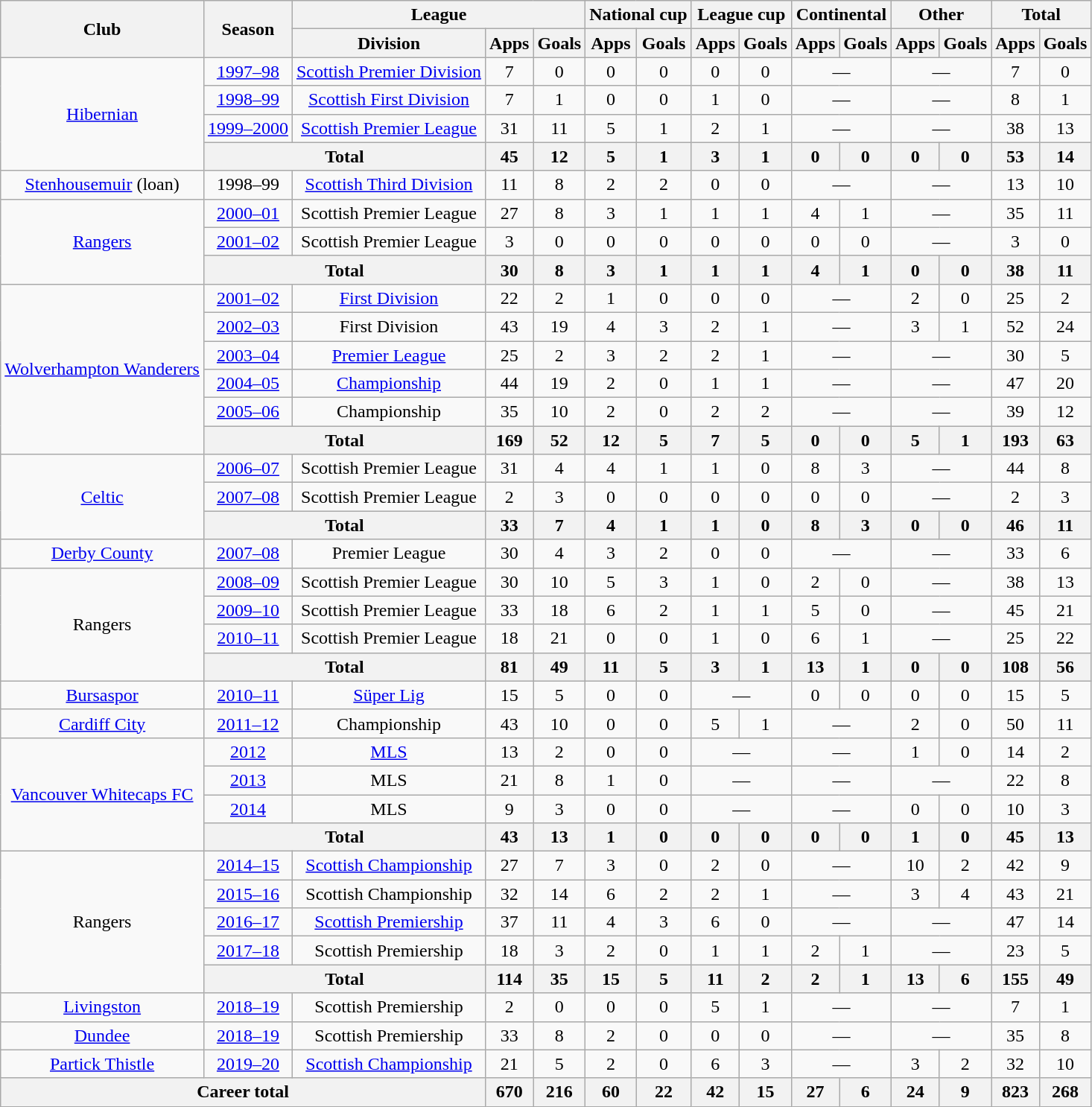<table class="wikitable" style="text-align:center">
<tr>
<th rowspan="2">Club</th>
<th rowspan="2">Season</th>
<th colspan="3">League</th>
<th colspan="2">National cup</th>
<th colspan="2">League cup</th>
<th colspan="2">Continental</th>
<th colspan="2">Other</th>
<th colspan="2">Total</th>
</tr>
<tr>
<th>Division</th>
<th>Apps</th>
<th>Goals</th>
<th>Apps</th>
<th>Goals</th>
<th>Apps</th>
<th>Goals</th>
<th>Apps</th>
<th>Goals</th>
<th>Apps</th>
<th>Goals</th>
<th>Apps</th>
<th>Goals</th>
</tr>
<tr>
<td rowspan="4"><a href='#'>Hibernian</a></td>
<td><a href='#'>1997–98</a></td>
<td><a href='#'>Scottish Premier Division</a></td>
<td>7</td>
<td>0</td>
<td>0</td>
<td>0</td>
<td>0</td>
<td>0</td>
<td colspan="2">—</td>
<td colspan="2">—</td>
<td>7</td>
<td>0</td>
</tr>
<tr>
<td><a href='#'>1998–99</a></td>
<td><a href='#'>Scottish First Division</a></td>
<td>7</td>
<td>1</td>
<td>0</td>
<td>0</td>
<td>1</td>
<td>0</td>
<td colspan="2">—</td>
<td colspan="2">—</td>
<td>8</td>
<td>1</td>
</tr>
<tr>
<td><a href='#'>1999–2000</a></td>
<td><a href='#'>Scottish Premier League</a></td>
<td>31</td>
<td>11</td>
<td>5</td>
<td>1</td>
<td>2</td>
<td>1</td>
<td colspan="2">—</td>
<td colspan="2">—</td>
<td>38</td>
<td>13</td>
</tr>
<tr>
<th colspan="2">Total</th>
<th>45</th>
<th>12</th>
<th>5</th>
<th>1</th>
<th>3</th>
<th>1</th>
<th>0</th>
<th>0</th>
<th>0</th>
<th>0</th>
<th>53</th>
<th>14</th>
</tr>
<tr>
<td><a href='#'>Stenhousemuir</a> (loan)</td>
<td>1998–99</td>
<td><a href='#'>Scottish Third Division</a></td>
<td>11</td>
<td>8</td>
<td>2</td>
<td>2</td>
<td>0</td>
<td>0</td>
<td colspan="2">—</td>
<td colspan="2">—</td>
<td>13</td>
<td>10</td>
</tr>
<tr>
<td rowspan="3"><a href='#'>Rangers</a></td>
<td><a href='#'>2000–01</a></td>
<td>Scottish Premier League</td>
<td>27</td>
<td>8</td>
<td>3</td>
<td>1</td>
<td>1</td>
<td>1</td>
<td>4</td>
<td>1</td>
<td colspan="2">—</td>
<td>35</td>
<td>11</td>
</tr>
<tr>
<td><a href='#'>2001–02</a></td>
<td>Scottish Premier League</td>
<td>3</td>
<td>0</td>
<td>0</td>
<td>0</td>
<td>0</td>
<td>0</td>
<td>0</td>
<td>0</td>
<td colspan="2">—</td>
<td>3</td>
<td>0</td>
</tr>
<tr>
<th colspan="2">Total</th>
<th>30</th>
<th>8</th>
<th>3</th>
<th>1</th>
<th>1</th>
<th>1</th>
<th>4</th>
<th>1</th>
<th>0</th>
<th>0</th>
<th>38</th>
<th>11</th>
</tr>
<tr>
<td rowspan="6"><a href='#'>Wolverhampton Wanderers</a></td>
<td><a href='#'>2001–02</a></td>
<td><a href='#'>First Division</a></td>
<td>22</td>
<td>2</td>
<td>1</td>
<td>0</td>
<td>0</td>
<td>0</td>
<td colspan="2">—</td>
<td>2</td>
<td>0</td>
<td>25</td>
<td>2</td>
</tr>
<tr>
<td><a href='#'>2002–03</a></td>
<td>First Division</td>
<td>43</td>
<td>19</td>
<td>4</td>
<td>3</td>
<td>2</td>
<td>1</td>
<td colspan="2">—</td>
<td>3</td>
<td>1</td>
<td>52</td>
<td>24</td>
</tr>
<tr>
<td><a href='#'>2003–04</a></td>
<td><a href='#'>Premier League</a></td>
<td>25</td>
<td>2</td>
<td>3</td>
<td>2</td>
<td>2</td>
<td>1</td>
<td colspan="2">—</td>
<td colspan="2">—</td>
<td>30</td>
<td>5</td>
</tr>
<tr>
<td><a href='#'>2004–05</a></td>
<td><a href='#'>Championship</a></td>
<td>44</td>
<td>19</td>
<td>2</td>
<td>0</td>
<td>1</td>
<td>1</td>
<td colspan="2">—</td>
<td colspan="2">—</td>
<td>47</td>
<td>20</td>
</tr>
<tr>
<td><a href='#'>2005–06</a></td>
<td>Championship</td>
<td>35</td>
<td>10</td>
<td>2</td>
<td>0</td>
<td>2</td>
<td>2</td>
<td colspan="2">—</td>
<td colspan="2">—</td>
<td>39</td>
<td>12</td>
</tr>
<tr>
<th colspan="2">Total</th>
<th>169</th>
<th>52</th>
<th>12</th>
<th>5</th>
<th>7</th>
<th>5</th>
<th>0</th>
<th>0</th>
<th>5</th>
<th>1</th>
<th>193</th>
<th>63</th>
</tr>
<tr>
<td rowspan="3"><a href='#'>Celtic</a></td>
<td><a href='#'>2006–07</a></td>
<td>Scottish Premier League</td>
<td>31</td>
<td>4</td>
<td>4</td>
<td>1</td>
<td>1</td>
<td>0</td>
<td>8</td>
<td>3</td>
<td colspan="2">—</td>
<td>44</td>
<td>8</td>
</tr>
<tr>
<td><a href='#'>2007–08</a></td>
<td>Scottish Premier League</td>
<td>2</td>
<td>3</td>
<td>0</td>
<td>0</td>
<td>0</td>
<td>0</td>
<td>0</td>
<td>0</td>
<td colspan="2">—</td>
<td>2</td>
<td>3</td>
</tr>
<tr>
<th colspan="2">Total</th>
<th>33</th>
<th>7</th>
<th>4</th>
<th>1</th>
<th>1</th>
<th>0</th>
<th>8</th>
<th>3</th>
<th>0</th>
<th>0</th>
<th>46</th>
<th>11</th>
</tr>
<tr>
<td><a href='#'>Derby County</a></td>
<td><a href='#'>2007–08</a></td>
<td>Premier League</td>
<td>30</td>
<td>4</td>
<td>3</td>
<td>2</td>
<td>0</td>
<td>0</td>
<td colspan="2">—</td>
<td colspan="2">—</td>
<td>33</td>
<td>6</td>
</tr>
<tr>
<td rowspan="4">Rangers</td>
<td><a href='#'>2008–09</a></td>
<td>Scottish Premier League</td>
<td>30</td>
<td>10</td>
<td>5</td>
<td>3</td>
<td>1</td>
<td>0</td>
<td>2</td>
<td>0</td>
<td colspan="2">—</td>
<td>38</td>
<td>13</td>
</tr>
<tr>
<td><a href='#'>2009–10</a></td>
<td>Scottish Premier League</td>
<td>33</td>
<td>18</td>
<td>6</td>
<td>2</td>
<td>1</td>
<td>1</td>
<td>5</td>
<td>0</td>
<td colspan="2">—</td>
<td>45</td>
<td>21</td>
</tr>
<tr>
<td><a href='#'>2010–11</a></td>
<td>Scottish Premier League</td>
<td>18</td>
<td>21</td>
<td>0</td>
<td>0</td>
<td>1</td>
<td>0</td>
<td>6</td>
<td>1</td>
<td colspan="2">—</td>
<td>25</td>
<td>22</td>
</tr>
<tr>
<th colspan="2">Total</th>
<th>81</th>
<th>49</th>
<th>11</th>
<th>5</th>
<th>3</th>
<th>1</th>
<th>13</th>
<th>1</th>
<th>0</th>
<th>0</th>
<th>108</th>
<th>56</th>
</tr>
<tr>
<td><a href='#'>Bursaspor</a></td>
<td><a href='#'>2010–11</a></td>
<td><a href='#'>Süper Lig</a></td>
<td>15</td>
<td>5</td>
<td>0</td>
<td>0</td>
<td colspan="2">—</td>
<td>0</td>
<td>0</td>
<td>0</td>
<td>0</td>
<td>15</td>
<td>5</td>
</tr>
<tr>
<td><a href='#'>Cardiff City</a></td>
<td><a href='#'>2011–12</a></td>
<td>Championship</td>
<td>43</td>
<td>10</td>
<td>0</td>
<td>0</td>
<td>5</td>
<td>1</td>
<td colspan="2">—</td>
<td>2</td>
<td>0</td>
<td>50</td>
<td>11</td>
</tr>
<tr>
<td rowspan="4"><a href='#'>Vancouver Whitecaps FC</a></td>
<td><a href='#'>2012</a></td>
<td><a href='#'>MLS</a></td>
<td>13</td>
<td>2</td>
<td>0</td>
<td>0</td>
<td colspan="2">—</td>
<td colspan="2">—</td>
<td>1</td>
<td>0</td>
<td>14</td>
<td>2</td>
</tr>
<tr>
<td><a href='#'>2013</a></td>
<td>MLS</td>
<td>21</td>
<td>8</td>
<td>1</td>
<td>0</td>
<td colspan="2">—</td>
<td colspan="2">—</td>
<td colspan="2">—</td>
<td>22</td>
<td>8</td>
</tr>
<tr>
<td><a href='#'>2014</a></td>
<td>MLS</td>
<td>9</td>
<td>3</td>
<td>0</td>
<td>0</td>
<td colspan="2">—</td>
<td colspan="2">—</td>
<td>0</td>
<td>0</td>
<td>10</td>
<td>3</td>
</tr>
<tr>
<th colspan="2">Total</th>
<th>43</th>
<th>13</th>
<th>1</th>
<th>0</th>
<th>0</th>
<th>0</th>
<th>0</th>
<th>0</th>
<th>1</th>
<th>0</th>
<th>45</th>
<th>13</th>
</tr>
<tr>
<td rowspan="5">Rangers</td>
<td><a href='#'>2014–15</a></td>
<td><a href='#'>Scottish Championship</a></td>
<td>27</td>
<td>7</td>
<td>3</td>
<td>0</td>
<td>2</td>
<td>0</td>
<td colspan="2">—</td>
<td>10</td>
<td>2</td>
<td>42</td>
<td>9</td>
</tr>
<tr>
<td><a href='#'>2015–16</a></td>
<td>Scottish Championship</td>
<td>32</td>
<td>14</td>
<td>6</td>
<td>2</td>
<td>2</td>
<td>1</td>
<td colspan="2">—</td>
<td>3</td>
<td>4</td>
<td>43</td>
<td>21</td>
</tr>
<tr>
<td><a href='#'>2016–17</a></td>
<td><a href='#'>Scottish Premiership</a></td>
<td>37</td>
<td>11</td>
<td>4</td>
<td>3</td>
<td>6</td>
<td>0</td>
<td colspan="2">—</td>
<td colspan="2">—</td>
<td>47</td>
<td>14</td>
</tr>
<tr>
<td><a href='#'>2017–18</a></td>
<td>Scottish Premiership</td>
<td>18</td>
<td>3</td>
<td>2</td>
<td>0</td>
<td>1</td>
<td>1</td>
<td>2</td>
<td>1</td>
<td colspan="2">—</td>
<td>23</td>
<td>5</td>
</tr>
<tr>
<th colspan="2">Total</th>
<th>114</th>
<th>35</th>
<th>15</th>
<th>5</th>
<th>11</th>
<th>2</th>
<th>2</th>
<th>1</th>
<th>13</th>
<th>6</th>
<th>155</th>
<th>49</th>
</tr>
<tr>
<td><a href='#'>Livingston</a></td>
<td><a href='#'>2018–19</a></td>
<td>Scottish Premiership</td>
<td>2</td>
<td>0</td>
<td>0</td>
<td>0</td>
<td>5</td>
<td>1</td>
<td colspan="2">—</td>
<td colspan="2">—</td>
<td>7</td>
<td>1</td>
</tr>
<tr>
<td><a href='#'>Dundee</a></td>
<td><a href='#'>2018–19</a></td>
<td>Scottish Premiership</td>
<td>33</td>
<td>8</td>
<td>2</td>
<td>0</td>
<td>0</td>
<td>0</td>
<td colspan="2">—</td>
<td colspan="2">—</td>
<td>35</td>
<td>8</td>
</tr>
<tr>
<td><a href='#'>Partick Thistle</a></td>
<td><a href='#'>2019–20</a></td>
<td><a href='#'>Scottish Championship</a></td>
<td>21</td>
<td>5</td>
<td>2</td>
<td>0</td>
<td>6</td>
<td>3</td>
<td colspan="2">—</td>
<td>3</td>
<td>2</td>
<td>32</td>
<td>10</td>
</tr>
<tr>
<th colspan="3">Career total</th>
<th>670</th>
<th>216</th>
<th>60</th>
<th>22</th>
<th>42</th>
<th>15</th>
<th>27</th>
<th>6</th>
<th>24</th>
<th>9</th>
<th>823</th>
<th>268</th>
</tr>
</table>
